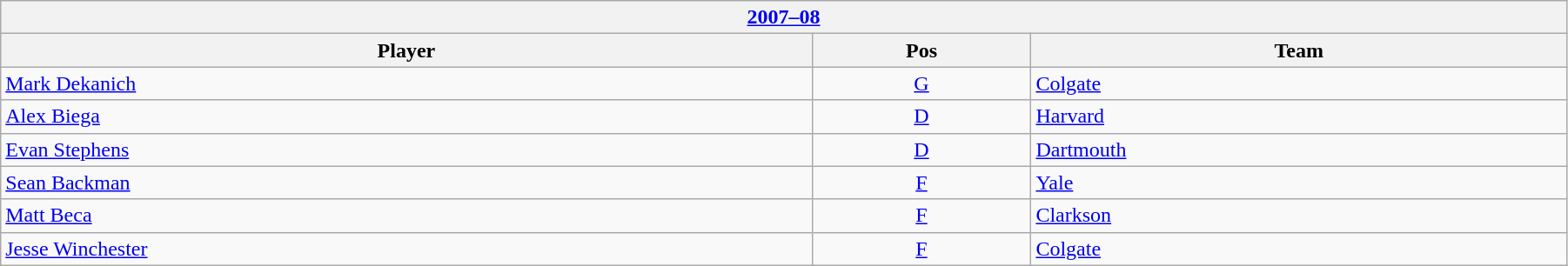<table class="wikitable" width=95%>
<tr>
<th colspan=3><a href='#'>2007–08</a></th>
</tr>
<tr>
<th>Player</th>
<th>Pos</th>
<th>Team</th>
</tr>
<tr>
<td><a href='#'>Mark Dekanich</a></td>
<td align=center><a href='#'>G</a></td>
<td><a href='#'>Colgate</a></td>
</tr>
<tr>
<td><a href='#'>Alex Biega</a></td>
<td align=center><a href='#'>D</a></td>
<td><a href='#'>Harvard</a></td>
</tr>
<tr>
<td><a href='#'>Evan Stephens</a></td>
<td align=center><a href='#'>D</a></td>
<td><a href='#'>Dartmouth</a></td>
</tr>
<tr>
<td><a href='#'>Sean Backman</a></td>
<td align=center><a href='#'>F</a></td>
<td><a href='#'>Yale</a></td>
</tr>
<tr>
<td><a href='#'>Matt Beca</a></td>
<td align=center><a href='#'>F</a></td>
<td><a href='#'>Clarkson</a></td>
</tr>
<tr>
<td><a href='#'>Jesse Winchester</a></td>
<td align=center><a href='#'>F</a></td>
<td><a href='#'>Colgate</a></td>
</tr>
</table>
